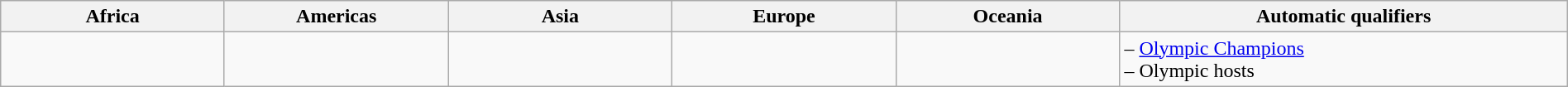<table class=wikitable width=100%>
<tr>
<th width=13%>Africa</th>
<th width=13%>Americas</th>
<th width=13%>Asia</th>
<th width=13%>Europe</th>
<th width=13%>Oceania</th>
<th width=26%>Automatic qualifiers</th>
</tr>
<tr valign=top>
<td><br></td>
<td><br><br></td>
<td></td>
<td><br><br></td>
<td></td>
<td> – <a href='#'>Olympic Champions</a><br> – Olympic hosts</td>
</tr>
</table>
